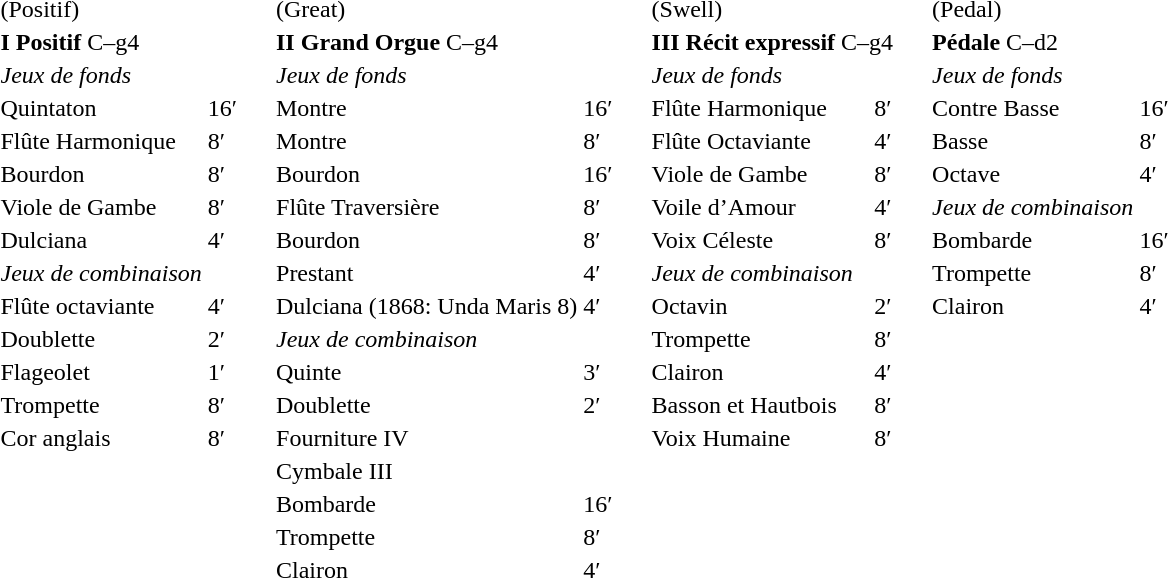<table border="0" cellspacing="0" cellpadding="10" style="border-collapse:collapse;">
<tr>
<td style="vertical-align:top"><br><table border="0">
<tr>
<td>(Positif)</td>
<td></td>
</tr>
<tr>
<td colspan=2><strong>I Positif</strong> C–g4</td>
</tr>
<tr>
<td><em>Jeux de fonds</em></td>
<td></td>
</tr>
<tr>
<td>Quintaton</td>
<td>16′</td>
</tr>
<tr>
<td>Flûte Harmonique</td>
<td>8′</td>
</tr>
<tr>
<td>Bourdon</td>
<td>8′</td>
</tr>
<tr>
<td>Viole de Gambe</td>
<td>8′</td>
</tr>
<tr>
<td>Dulciana</td>
<td>4′</td>
</tr>
<tr>
<td><em>Jeux de combinaison</em></td>
<td></td>
</tr>
<tr>
<td>Flûte octaviante</td>
<td>4′</td>
</tr>
<tr>
<td>Doublette</td>
<td>2′</td>
</tr>
<tr>
<td>Flageolet</td>
<td>1′</td>
</tr>
<tr>
<td>Trompette</td>
<td>8′</td>
</tr>
<tr>
<td>Cor anglais</td>
<td>8′</td>
</tr>
</table>
</td>
<td style="vertical-align:top"><br><table border="0">
<tr>
<td>(Great)</td>
<td></td>
</tr>
<tr>
<td colspan=2><strong>II Grand Orgue</strong> C–g4</td>
</tr>
<tr>
<td><em>Jeux de fonds</em></td>
<td></td>
</tr>
<tr>
<td>Montre</td>
<td>16′</td>
</tr>
<tr>
<td>Montre</td>
<td>8′</td>
</tr>
<tr>
<td>Bourdon</td>
<td>16′</td>
</tr>
<tr>
<td>Flûte Traversière</td>
<td>8′</td>
</tr>
<tr>
<td>Bourdon</td>
<td>8′</td>
</tr>
<tr>
<td>Prestant</td>
<td>4′</td>
</tr>
<tr>
<td>Dulciana (1868: Unda Maris 8)</td>
<td>4′</td>
</tr>
<tr>
<td><em>Jeux de combinaison</em></td>
<td></td>
</tr>
<tr>
<td>Quinte</td>
<td>3′</td>
</tr>
<tr>
<td>Doublette</td>
<td>2′</td>
</tr>
<tr>
<td>Fourniture IV</td>
</tr>
<tr>
<td>Cymbale III</td>
</tr>
<tr>
<td>Bombarde</td>
<td>16′</td>
</tr>
<tr>
<td>Trompette</td>
<td>8′</td>
</tr>
<tr>
<td>Clairon</td>
<td>4′</td>
</tr>
</table>
</td>
<td style="vertical-align:top"><br><table border="0">
<tr>
<td>(Swell)</td>
<td></td>
</tr>
<tr>
<td colspan=2><strong>III Récit expressif</strong> C–g4</td>
</tr>
<tr>
<td><em>Jeux de fonds</em></td>
<td></td>
</tr>
<tr>
<td>Flûte Harmonique</td>
<td>8′</td>
</tr>
<tr>
<td>Flûte Octaviante</td>
<td>4′</td>
</tr>
<tr>
<td>Viole de Gambe</td>
<td>8′</td>
</tr>
<tr>
<td>Voile d’Amour</td>
<td>4′</td>
</tr>
<tr>
<td>Voix Céleste</td>
<td>8′</td>
</tr>
<tr>
<td><em>Jeux de combinaison</em></td>
<td></td>
</tr>
<tr>
<td>Octavin</td>
<td>2′</td>
</tr>
<tr>
<td>Trompette</td>
<td>8′</td>
</tr>
<tr>
<td>Clairon</td>
<td>4′</td>
</tr>
<tr>
<td>Basson et Hautbois</td>
<td>8′</td>
</tr>
<tr>
<td>Voix Humaine</td>
<td>8′</td>
</tr>
</table>
</td>
<td style="vertical-align:top"><br><table border="0">
<tr>
<td>(Pedal)</td>
<td></td>
</tr>
<tr>
<td colspan=2><strong>Pédale </strong> C–d2</td>
</tr>
<tr>
<td><em>Jeux de fonds</em></td>
<td></td>
</tr>
<tr>
<td>Contre Basse</td>
<td>16′</td>
</tr>
<tr>
<td>Basse</td>
<td>8′</td>
</tr>
<tr>
<td>Octave</td>
<td>4′</td>
</tr>
<tr>
<td><em>Jeux de combinaison</em></td>
<td></td>
</tr>
<tr>
<td>Bombarde</td>
<td>16′</td>
</tr>
<tr>
<td>Trompette</td>
<td>8′</td>
</tr>
<tr>
<td>Clairon</td>
<td>4′</td>
</tr>
</table>
</td>
</tr>
</table>
